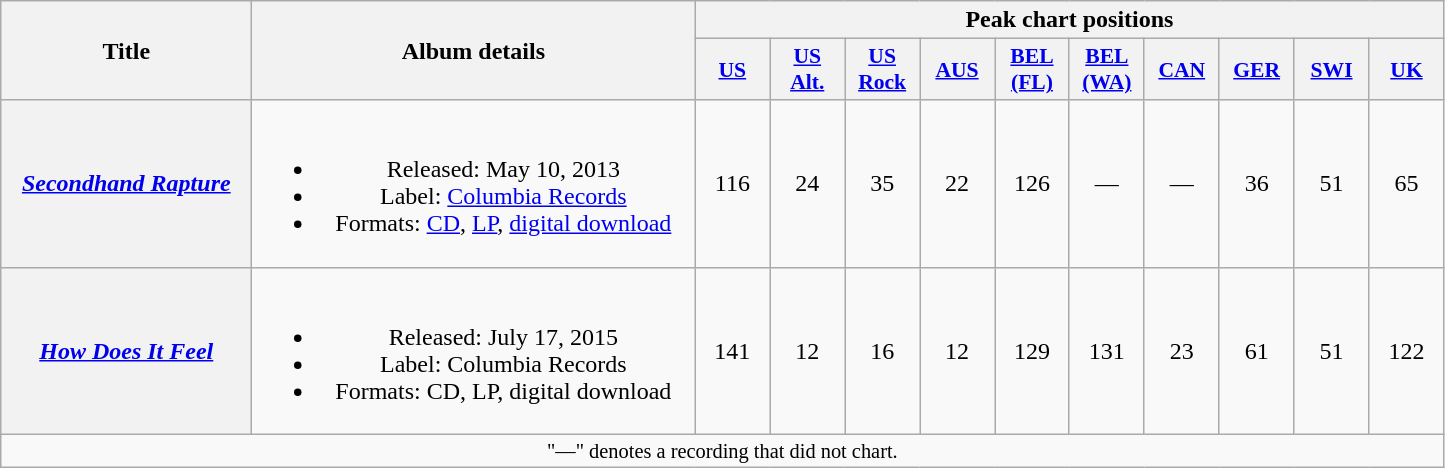<table class="wikitable plainrowheaders" style="text-align:center;" border="1">
<tr>
<th scope="col" rowspan="2" style="width:10em;">Title</th>
<th scope="col" rowspan="2" style="width:18em;">Album details</th>
<th scope="col" colspan="10">Peak chart positions</th>
</tr>
<tr>
<th scope="col" style="width:3em;font-size:90%;"><a href='#'>US</a><br></th>
<th scope="col" style="width:3em;font-size:90%;"><a href='#'>US Alt.</a><br></th>
<th scope="col" style="width:3em;font-size:90%;"><a href='#'>US Rock</a><br></th>
<th scope="col" style="width:3em;font-size:90%;"><a href='#'>AUS</a><br></th>
<th scope="col" style="width:3em;font-size:90%;"><a href='#'>BEL<br>(FL)</a><br></th>
<th scope="col" style="width:3em;font-size:90%;"><a href='#'>BEL<br>(WA)</a><br></th>
<th scope="col" style="width:3em;font-size:90%;"><a href='#'>CAN</a><br></th>
<th scope="col" style="width:3em;font-size:90%;"><a href='#'>GER</a><br></th>
<th scope="col" style="width:3em;font-size:90%;"><a href='#'>SWI</a><br></th>
<th scope="col" style="width:3em;font-size:90%;"><a href='#'>UK</a><br></th>
</tr>
<tr>
<th scope="row"><em><a href='#'>Secondhand Rapture</a></em></th>
<td><br><ul><li>Released: May 10, 2013</li><li>Label: <a href='#'>Columbia Records</a></li><li>Formats: <a href='#'>CD</a>, <a href='#'>LP</a>, <a href='#'>digital download</a></li></ul></td>
<td>116</td>
<td>24</td>
<td>35</td>
<td>22</td>
<td>126</td>
<td>—</td>
<td>—</td>
<td>36</td>
<td>51</td>
<td>65</td>
</tr>
<tr>
<th scope="row"><em><a href='#'>How Does It Feel</a></em></th>
<td><br><ul><li>Released: July 17, 2015</li><li>Label: Columbia Records</li><li>Formats: CD, LP, digital download</li></ul></td>
<td>141</td>
<td>12</td>
<td>16</td>
<td>12</td>
<td>129</td>
<td>131</td>
<td>23</td>
<td>61</td>
<td>51</td>
<td>122</td>
</tr>
<tr>
<td colspan="13" style="font-size:85%;">"—" denotes a recording that did not chart.</td>
</tr>
</table>
